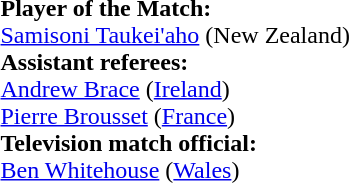<table style="width:100%">
<tr>
<td><br><strong>Player of the Match:</strong>
<br><a href='#'>Samisoni Taukei'aho</a> (New Zealand)<br><strong>Assistant referees:</strong>
<br><a href='#'>Andrew Brace</a> (<a href='#'>Ireland</a>)
<br><a href='#'>Pierre Brousset</a> (<a href='#'>France</a>)
<br><strong>Television match official:</strong>
<br><a href='#'>Ben Whitehouse</a> (<a href='#'>Wales</a>)</td>
</tr>
</table>
